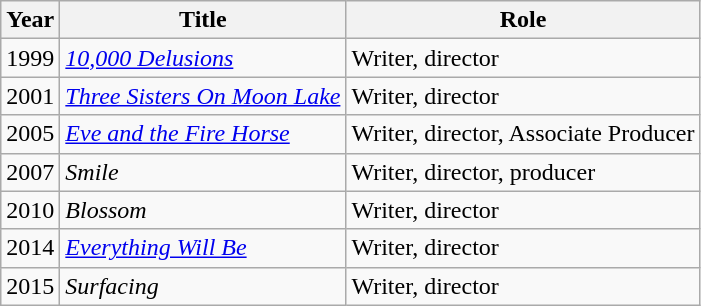<table class="wikitable">
<tr>
<th>Year</th>
<th>Title</th>
<th>Role</th>
</tr>
<tr>
<td>1999</td>
<td><em><a href='#'>10,000 Delusions</a></em></td>
<td>Writer, director</td>
</tr>
<tr>
<td>2001</td>
<td><em><a href='#'>Three Sisters On Moon Lake</a></em></td>
<td>Writer, director</td>
</tr>
<tr>
<td>2005</td>
<td><em><a href='#'>Eve and the Fire Horse</a></em></td>
<td>Writer, director, Associate Producer</td>
</tr>
<tr>
<td>2007</td>
<td><em>Smile</em></td>
<td>Writer, director, producer</td>
</tr>
<tr>
<td>2010</td>
<td><em>Blossom</em></td>
<td>Writer, director</td>
</tr>
<tr>
<td>2014</td>
<td><em><a href='#'>Everything Will Be</a></em></td>
<td>Writer, director</td>
</tr>
<tr>
<td>2015</td>
<td><em>Surfacing</em></td>
<td>Writer, director</td>
</tr>
</table>
